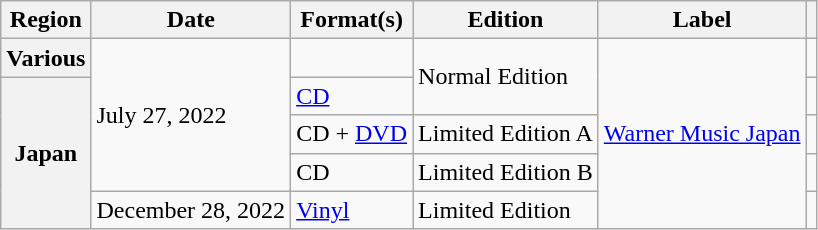<table class="wikitable plainrowheaders" border="1">
<tr>
<th>Region</th>
<th>Date</th>
<th>Format(s)</th>
<th>Edition</th>
<th>Label</th>
<th></th>
</tr>
<tr>
<th scope="row">Various</th>
<td rowspan="4">July 27, 2022</td>
<td></td>
<td rowspan="2">Normal Edition</td>
<td rowspan="5"><a href='#'>Warner Music Japan</a></td>
<td style="text-align:center;"></td>
</tr>
<tr>
<th scope="row" rowspan="4">Japan</th>
<td><a href='#'>CD</a></td>
<td style="text-align:center;"></td>
</tr>
<tr>
<td>CD + <a href='#'>DVD</a></td>
<td>Limited Edition A</td>
<td style="text-align:center;"></td>
</tr>
<tr>
<td>CD</td>
<td>Limited Edition B</td>
<td style="text-align:center;"></td>
</tr>
<tr>
<td>December 28, 2022</td>
<td><a href='#'>Vinyl</a></td>
<td>Limited Edition</td>
<td style="text-align:center;"></td>
</tr>
</table>
